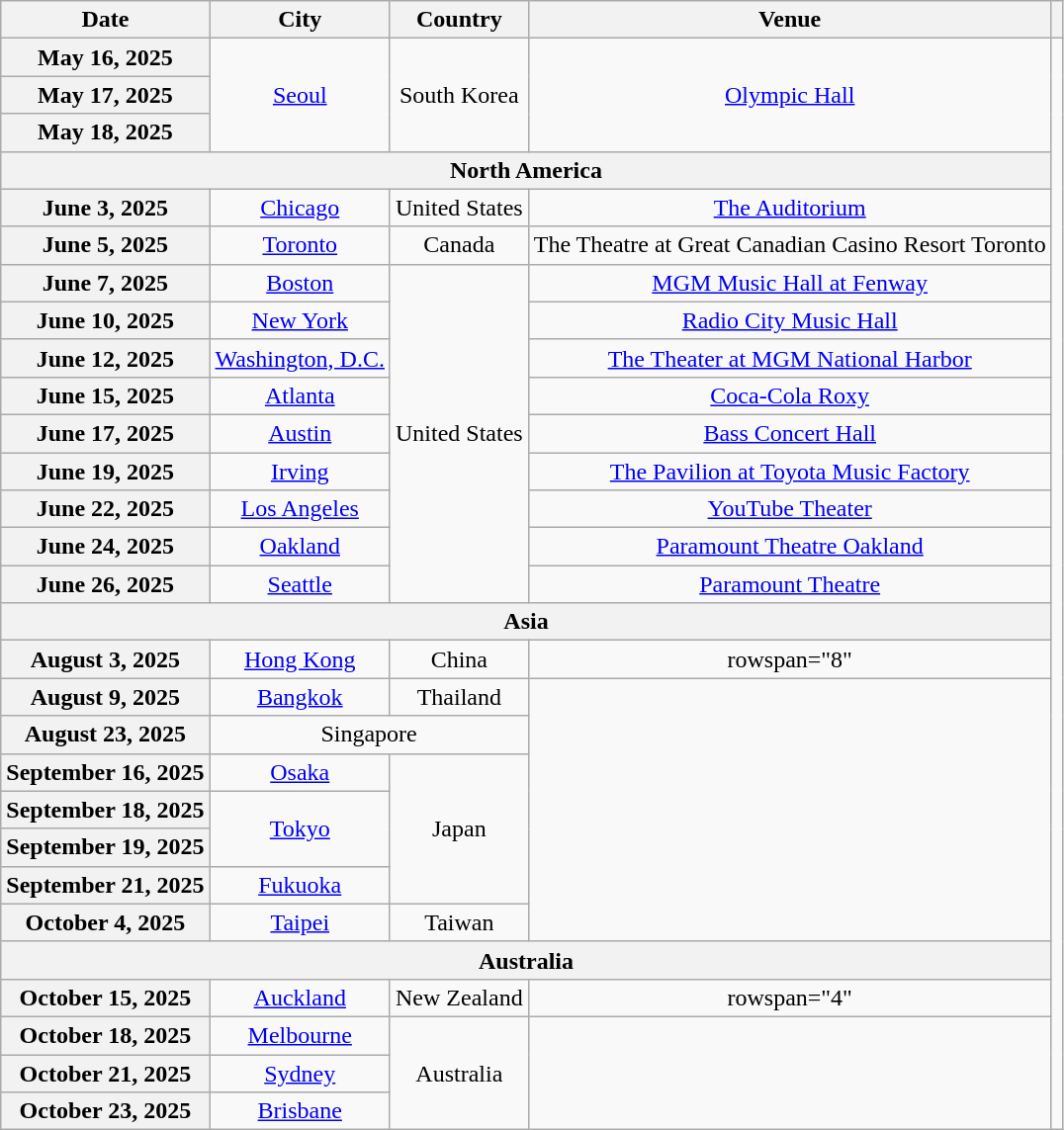<table class="wikitable plainrowheaders" style="text-align:center">
<tr>
<th scope="col">Date</th>
<th scope="col">City</th>
<th scope="col">Country</th>
<th scope="col">Venue</th>
<th scope="col" class="unsortable"></th>
</tr>
<tr>
<th scope="row">May 16, 2025</th>
<td rowspan="3"><a href='#'>Seoul</a></td>
<td rowspan="3">South Korea</td>
<td rowspan="3"><a href='#'>Olympic Hall</a></td>
<td rowspan="29"></td>
</tr>
<tr>
<th scope="row">May 17, 2025</th>
</tr>
<tr>
<th scope="row">May 18, 2025</th>
</tr>
<tr>
<th colspan="4">North America</th>
</tr>
<tr>
<th scope="row">June 3, 2025</th>
<td><a href='#'>Chicago</a></td>
<td>United States</td>
<td><a href='#'>The Auditorium</a></td>
</tr>
<tr>
<th scope="row">June 5, 2025</th>
<td><a href='#'>Toronto</a></td>
<td>Canada</td>
<td>The Theatre at Great Canadian Casino Resort Toronto</td>
</tr>
<tr>
<th scope="row">June 7, 2025</th>
<td><a href='#'>Boston</a></td>
<td rowspan="9">United States</td>
<td><a href='#'>MGM Music Hall at Fenway</a></td>
</tr>
<tr>
<th scope="row">June 10, 2025</th>
<td><a href='#'>New York</a></td>
<td><a href='#'>Radio City Music Hall</a></td>
</tr>
<tr>
<th scope="row">June 12, 2025</th>
<td><a href='#'>Washington, D.C.</a></td>
<td><a href='#'>The Theater at MGM National Harbor</a></td>
</tr>
<tr>
<th scope="row">June 15, 2025</th>
<td><a href='#'>Atlanta</a></td>
<td><a href='#'>Coca-Cola Roxy</a></td>
</tr>
<tr>
<th scope="row">June 17, 2025</th>
<td><a href='#'>Austin</a></td>
<td><a href='#'>Bass Concert Hall</a></td>
</tr>
<tr>
<th scope="row">June 19, 2025</th>
<td><a href='#'>Irving</a></td>
<td><a href='#'>The Pavilion at Toyota Music Factory</a></td>
</tr>
<tr>
<th scope="row">June 22, 2025</th>
<td><a href='#'>Los Angeles</a></td>
<td><a href='#'>YouTube Theater</a></td>
</tr>
<tr>
<th scope="row">June 24, 2025</th>
<td><a href='#'>Oakland</a></td>
<td><a href='#'>Paramount Theatre Oakland</a></td>
</tr>
<tr>
<th scope="row">June 26, 2025</th>
<td><a href='#'>Seattle</a></td>
<td><a href='#'>Paramount Theatre</a></td>
</tr>
<tr>
<th colspan="4">Asia</th>
</tr>
<tr>
<th scope="row">August 3, 2025</th>
<td><a href='#'>Hong Kong</a></td>
<td>China</td>
<td>rowspan="8" </td>
</tr>
<tr>
<th scope="row">August 9, 2025</th>
<td><a href='#'>Bangkok</a></td>
<td>Thailand</td>
</tr>
<tr>
<th scope="row">August 23, 2025</th>
<td colspan="2">Singapore</td>
</tr>
<tr>
<th scope="row">September 16, 2025</th>
<td><a href='#'>Osaka</a></td>
<td rowspan="4">Japan</td>
</tr>
<tr>
<th scope="row">September 18, 2025</th>
<td rowspan="2"><a href='#'>Tokyo</a></td>
</tr>
<tr>
<th scope="row">September 19, 2025</th>
</tr>
<tr>
<th scope="row">September 21, 2025</th>
<td><a href='#'>Fukuoka</a></td>
</tr>
<tr>
<th scope="row">October 4, 2025</th>
<td><a href='#'>Taipei</a></td>
<td>Taiwan</td>
</tr>
<tr>
<th colspan="4">Australia</th>
</tr>
<tr>
<th scope="row">October 15, 2025</th>
<td><a href='#'>Auckland</a></td>
<td>New Zealand</td>
<td>rowspan="4" </td>
</tr>
<tr>
<th scope="row">October 18, 2025</th>
<td><a href='#'>Melbourne</a></td>
<td rowspan="3">Australia</td>
</tr>
<tr>
<th scope="row">October 21, 2025</th>
<td><a href='#'>Sydney</a></td>
</tr>
<tr>
<th scope="row">October 23, 2025</th>
<td><a href='#'>Brisbane</a></td>
</tr>
</table>
